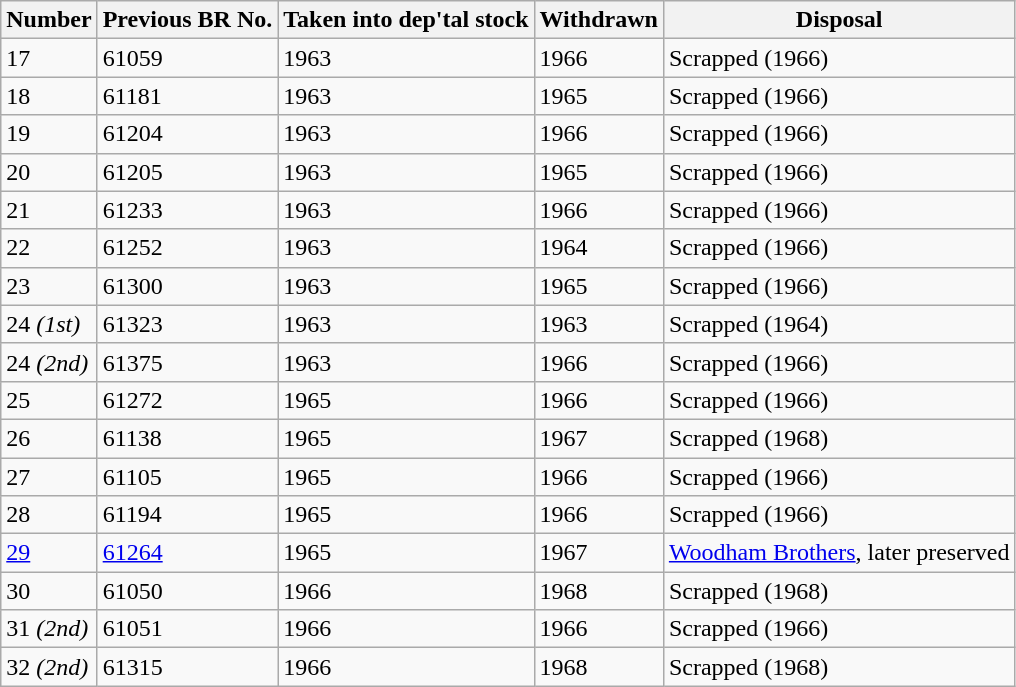<table class="wikitable sortable">
<tr>
<th>Number</th>
<th>Previous BR No.</th>
<th>Taken into dep'tal stock</th>
<th>Withdrawn</th>
<th>Disposal</th>
</tr>
<tr>
<td>17</td>
<td>61059</td>
<td>1963</td>
<td>1966</td>
<td>Scrapped (1966)</td>
</tr>
<tr>
<td>18</td>
<td>61181</td>
<td>1963</td>
<td>1965</td>
<td>Scrapped (1966)</td>
</tr>
<tr>
<td>19</td>
<td>61204</td>
<td>1963</td>
<td>1966</td>
<td>Scrapped (1966)</td>
</tr>
<tr>
<td>20</td>
<td>61205</td>
<td>1963</td>
<td>1965</td>
<td>Scrapped (1966)</td>
</tr>
<tr>
<td>21</td>
<td>61233</td>
<td>1963</td>
<td>1966</td>
<td>Scrapped (1966)</td>
</tr>
<tr>
<td>22</td>
<td>61252</td>
<td>1963</td>
<td>1964</td>
<td>Scrapped (1966)</td>
</tr>
<tr>
<td>23</td>
<td>61300</td>
<td>1963</td>
<td>1965</td>
<td>Scrapped (1966)</td>
</tr>
<tr>
<td>24 <em>(1st)</em></td>
<td>61323</td>
<td>1963</td>
<td>1963</td>
<td>Scrapped (1964)</td>
</tr>
<tr>
<td>24 <em>(2nd)</em></td>
<td>61375</td>
<td>1963</td>
<td>1966</td>
<td>Scrapped (1966)</td>
</tr>
<tr>
<td>25</td>
<td>61272</td>
<td>1965</td>
<td>1966</td>
<td>Scrapped (1966)</td>
</tr>
<tr>
<td>26</td>
<td>61138</td>
<td>1965</td>
<td>1967</td>
<td>Scrapped (1968)</td>
</tr>
<tr>
<td>27</td>
<td>61105</td>
<td>1965</td>
<td>1966</td>
<td>Scrapped (1966)</td>
</tr>
<tr>
<td>28</td>
<td>61194</td>
<td>1965</td>
<td>1966</td>
<td>Scrapped (1966)</td>
</tr>
<tr>
<td><a href='#'>29</a></td>
<td><a href='#'>61264</a></td>
<td>1965</td>
<td>1967</td>
<td><a href='#'>Woodham Brothers</a>, later preserved</td>
</tr>
<tr>
<td>30</td>
<td>61050</td>
<td>1966</td>
<td>1968</td>
<td>Scrapped (1968)</td>
</tr>
<tr>
<td>31 <em>(2nd)</em></td>
<td>61051</td>
<td>1966</td>
<td>1966</td>
<td>Scrapped (1966)</td>
</tr>
<tr>
<td>32 <em>(2nd)</em></td>
<td>61315</td>
<td>1966</td>
<td>1968</td>
<td>Scrapped (1968)</td>
</tr>
</table>
